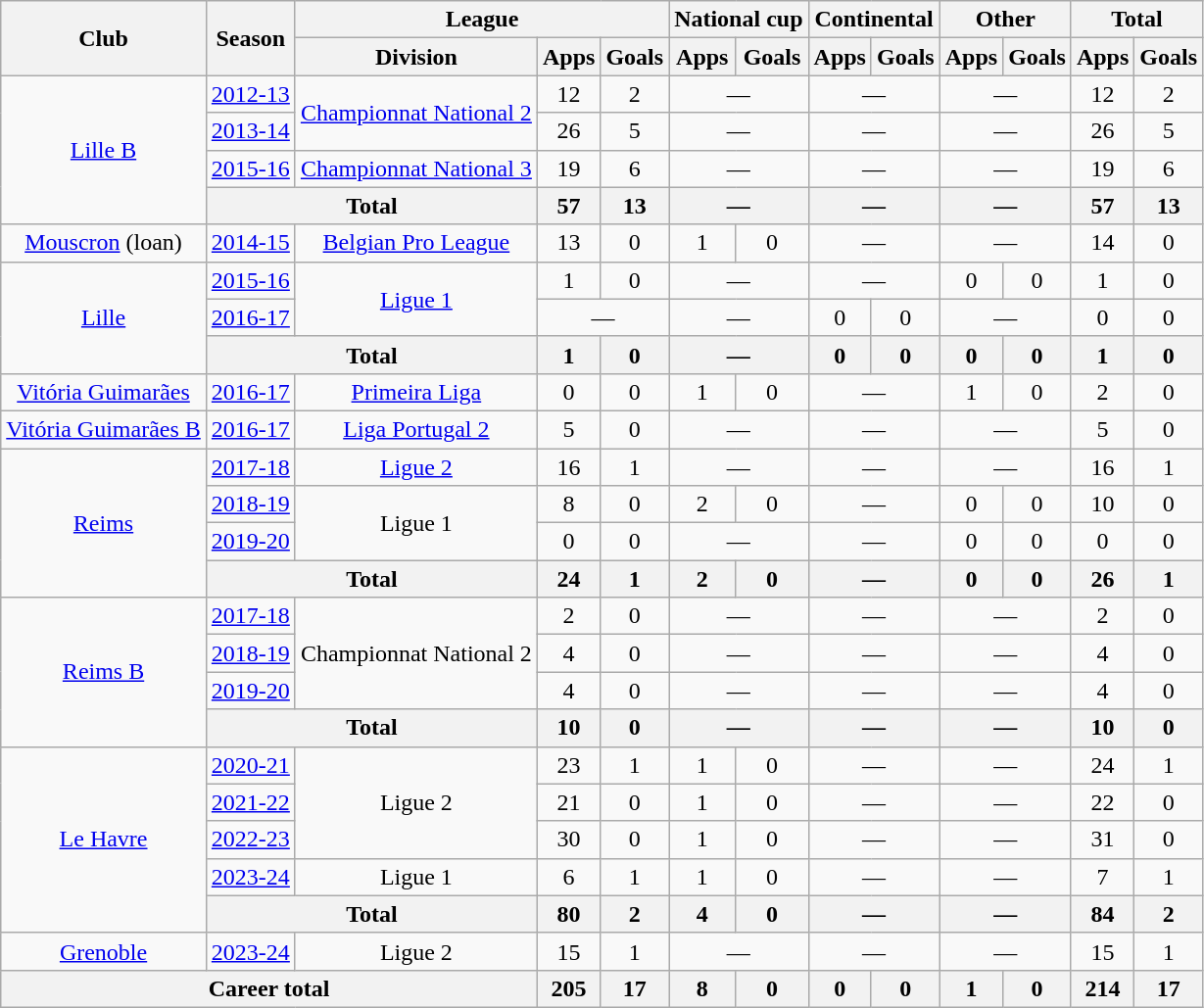<table class="wikitable" style="text-align:center">
<tr>
<th rowspan="2">Club</th>
<th rowspan="2">Season</th>
<th colspan="3">League</th>
<th colspan="2">National cup</th>
<th colspan="2">Continental</th>
<th colspan="2">Other</th>
<th colspan="2">Total</th>
</tr>
<tr>
<th>Division</th>
<th>Apps</th>
<th>Goals</th>
<th>Apps</th>
<th>Goals</th>
<th>Apps</th>
<th>Goals</th>
<th>Apps</th>
<th>Goals</th>
<th>Apps</th>
<th>Goals</th>
</tr>
<tr>
<td rowspan="4"><a href='#'>Lille B</a></td>
<td><a href='#'>2012-13</a></td>
<td rowspan="2"><a href='#'>Championnat National 2</a></td>
<td>12</td>
<td>2</td>
<td colspan="2">—</td>
<td colspan="2">—</td>
<td colspan="2">—</td>
<td>12</td>
<td>2</td>
</tr>
<tr>
<td><a href='#'>2013-14</a></td>
<td>26</td>
<td>5</td>
<td colspan="2">—</td>
<td colspan="2">—</td>
<td colspan="2">—</td>
<td>26</td>
<td>5</td>
</tr>
<tr>
<td><a href='#'>2015-16</a></td>
<td><a href='#'>Championnat National 3</a></td>
<td>19</td>
<td>6</td>
<td colspan="2">—</td>
<td colspan="2">—</td>
<td colspan="2">—</td>
<td>19</td>
<td>6</td>
</tr>
<tr>
<th colspan="2">Total</th>
<th>57</th>
<th>13</th>
<th colspan="2">—</th>
<th colspan="2">—</th>
<th colspan="2">—</th>
<th>57</th>
<th>13</th>
</tr>
<tr>
<td><a href='#'>Mouscron</a> (loan)</td>
<td><a href='#'>2014-15</a></td>
<td><a href='#'>Belgian Pro League</a></td>
<td>13</td>
<td>0</td>
<td>1</td>
<td>0</td>
<td colspan="2">—</td>
<td colspan="2">—</td>
<td>14</td>
<td>0</td>
</tr>
<tr>
<td rowspan="3"><a href='#'>Lille</a></td>
<td><a href='#'>2015-16</a></td>
<td rowspan="2"><a href='#'>Ligue 1</a></td>
<td>1</td>
<td>0</td>
<td colspan="2">—</td>
<td colspan="2">—</td>
<td>0</td>
<td>0</td>
<td>1</td>
<td>0</td>
</tr>
<tr>
<td><a href='#'>2016-17</a></td>
<td colspan="2">—</td>
<td colspan="2">—</td>
<td>0</td>
<td>0</td>
<td colspan="2">—</td>
<td>0</td>
<td>0</td>
</tr>
<tr>
<th colspan="2">Total</th>
<th>1</th>
<th>0</th>
<th colspan="2">—</th>
<th>0</th>
<th>0</th>
<th>0</th>
<th>0</th>
<th>1</th>
<th>0</th>
</tr>
<tr>
<td><a href='#'>Vitória Guimarães</a></td>
<td><a href='#'>2016-17</a></td>
<td><a href='#'>Primeira Liga</a></td>
<td>0</td>
<td>0</td>
<td>1</td>
<td>0</td>
<td colspan="2">—</td>
<td>1</td>
<td>0</td>
<td>2</td>
<td>0</td>
</tr>
<tr>
<td><a href='#'>Vitória Guimarães B</a></td>
<td><a href='#'>2016-17</a></td>
<td><a href='#'>Liga Portugal 2</a></td>
<td>5</td>
<td>0</td>
<td colspan="2">—</td>
<td colspan="2">—</td>
<td colspan="2">—</td>
<td>5</td>
<td>0</td>
</tr>
<tr>
<td rowspan="4"><a href='#'>Reims</a></td>
<td><a href='#'>2017-18</a></td>
<td><a href='#'>Ligue 2</a></td>
<td>16</td>
<td>1</td>
<td colspan="2">—</td>
<td colspan="2">—</td>
<td colspan="2">—</td>
<td>16</td>
<td>1</td>
</tr>
<tr>
<td><a href='#'>2018-19</a></td>
<td rowspan="2">Ligue 1</td>
<td>8</td>
<td>0</td>
<td>2</td>
<td>0</td>
<td colspan="2">—</td>
<td>0</td>
<td>0</td>
<td>10</td>
<td>0</td>
</tr>
<tr>
<td><a href='#'>2019-20</a></td>
<td>0</td>
<td>0</td>
<td colspan="2">—</td>
<td colspan="2">—</td>
<td>0</td>
<td>0</td>
<td>0</td>
<td>0</td>
</tr>
<tr>
<th colspan="2">Total</th>
<th>24</th>
<th>1</th>
<th>2</th>
<th>0</th>
<th colspan="2">—</th>
<th>0</th>
<th>0</th>
<th>26</th>
<th>1</th>
</tr>
<tr>
<td rowspan="4"><a href='#'>Reims B</a></td>
<td><a href='#'>2017-18</a></td>
<td rowspan="3">Championnat National 2</td>
<td>2</td>
<td>0</td>
<td colspan="2">—</td>
<td colspan="2">—</td>
<td colspan="2">—</td>
<td>2</td>
<td>0</td>
</tr>
<tr>
<td><a href='#'>2018-19</a></td>
<td>4</td>
<td>0</td>
<td colspan="2">—</td>
<td colspan="2">—</td>
<td colspan="2">—</td>
<td>4</td>
<td>0</td>
</tr>
<tr>
<td><a href='#'>2019-20</a></td>
<td>4</td>
<td>0</td>
<td colspan="2">—</td>
<td colspan="2">—</td>
<td colspan="2">—</td>
<td>4</td>
<td>0</td>
</tr>
<tr>
<th colspan="2">Total</th>
<th>10</th>
<th>0</th>
<th colspan="2">—</th>
<th colspan="2">—</th>
<th colspan="2">—</th>
<th>10</th>
<th>0</th>
</tr>
<tr>
<td rowspan="5"><a href='#'>Le Havre</a></td>
<td><a href='#'>2020-21</a></td>
<td rowspan="3">Ligue 2</td>
<td>23</td>
<td>1</td>
<td>1</td>
<td>0</td>
<td colspan="2">—</td>
<td colspan="2">—</td>
<td>24</td>
<td>1</td>
</tr>
<tr>
<td><a href='#'>2021-22</a></td>
<td>21</td>
<td>0</td>
<td>1</td>
<td>0</td>
<td colspan="2">—</td>
<td colspan="2">—</td>
<td>22</td>
<td>0</td>
</tr>
<tr>
<td><a href='#'>2022-23</a></td>
<td>30</td>
<td>0</td>
<td>1</td>
<td>0</td>
<td colspan="2">—</td>
<td colspan="2">—</td>
<td>31</td>
<td>0</td>
</tr>
<tr>
<td><a href='#'>2023-24</a></td>
<td>Ligue 1</td>
<td>6</td>
<td>1</td>
<td>1</td>
<td>0</td>
<td colspan="2">—</td>
<td colspan="2">—</td>
<td>7</td>
<td>1</td>
</tr>
<tr>
<th colspan="2">Total</th>
<th>80</th>
<th>2</th>
<th>4</th>
<th>0</th>
<th colspan="2">—</th>
<th colspan="2">—</th>
<th>84</th>
<th>2</th>
</tr>
<tr>
<td><a href='#'>Grenoble</a></td>
<td><a href='#'>2023-24</a></td>
<td>Ligue 2</td>
<td>15</td>
<td>1</td>
<td colspan="2">—</td>
<td colspan="2">—</td>
<td colspan="2">—</td>
<td>15</td>
<td>1</td>
</tr>
<tr>
<th colspan="3">Career total</th>
<th>205</th>
<th>17</th>
<th>8</th>
<th>0</th>
<th>0</th>
<th>0</th>
<th>1</th>
<th>0</th>
<th>214</th>
<th>17</th>
</tr>
</table>
